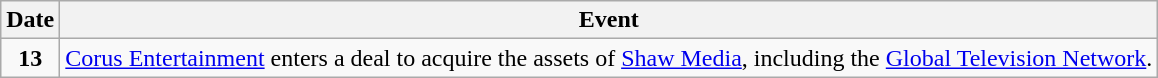<table class="wikitable">
<tr>
<th>Date</th>
<th>Event</th>
</tr>
<tr>
<td style="text-align:center;"><strong>13</strong></td>
<td><a href='#'>Corus Entertainment</a> enters a deal to acquire the assets of <a href='#'>Shaw Media</a>, including the <a href='#'>Global Television Network</a>.</td>
</tr>
</table>
